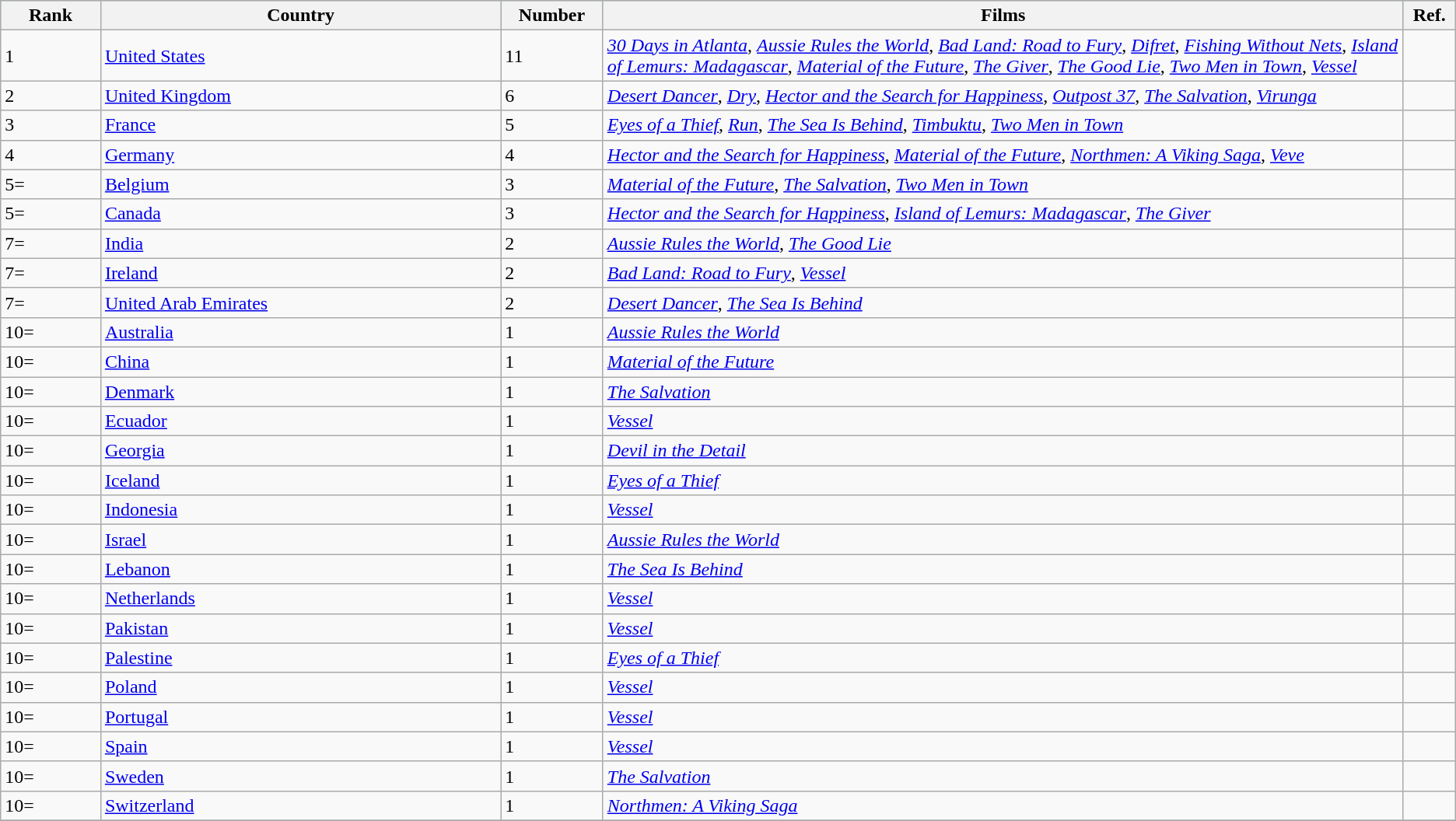<table class="wikitable">
<tr style="background:#b0e0e6; text-align:center;">
<th style="width:5%;">Rank</th>
<th style="width:20%;">Country</th>
<th style="width:5%;">Number</th>
<th style="width:40%;">Films</th>
<th style="width:2%;">Ref.</th>
</tr>
<tr>
<td>1</td>
<td><a href='#'>United States</a></td>
<td>11</td>
<td><em><a href='#'>30 Days in Atlanta</a></em>, <em><a href='#'>Aussie Rules the World</a></em>, <em><a href='#'>Bad Land: Road to Fury</a></em>, <em><a href='#'>Difret</a></em>, <em><a href='#'>Fishing Without Nets</a></em>, <em><a href='#'>Island of Lemurs: Madagascar</a></em>, <em><a href='#'>Material of the Future</a></em>, <em><a href='#'>The Giver</a></em>, <em><a href='#'>The Good Lie</a></em>, <em><a href='#'>Two Men in Town</a></em>, <em><a href='#'>Vessel</a></em></td>
<td style="text-align:center"></td>
</tr>
<tr>
<td>2</td>
<td><a href='#'>United Kingdom</a></td>
<td>6</td>
<td><em><a href='#'>Desert Dancer</a></em>, <em><a href='#'>Dry</a></em>, <em><a href='#'>Hector and the Search for Happiness</a></em>, <em><a href='#'>Outpost 37</a></em>, <em><a href='#'>The Salvation</a></em>, <em><a href='#'>Virunga</a></em></td>
<td style="text-align:center"></td>
</tr>
<tr>
<td>3</td>
<td><a href='#'>France</a></td>
<td>5</td>
<td><em><a href='#'>Eyes of a Thief</a></em>, <em><a href='#'>Run</a></em>, <em><a href='#'>The Sea Is Behind</a></em>, <em><a href='#'>Timbuktu</a></em>, <em><a href='#'>Two Men in Town</a></em></td>
<td style="text-align:center"></td>
</tr>
<tr>
<td>4</td>
<td><a href='#'>Germany</a></td>
<td>4</td>
<td><em><a href='#'>Hector and the Search for Happiness</a></em>, <em><a href='#'>Material of the Future</a></em>, <em><a href='#'>Northmen: A Viking Saga</a></em>, <em><a href='#'>Veve</a></em></td>
<td style="text-align:center"></td>
</tr>
<tr>
<td>5=</td>
<td><a href='#'>Belgium</a></td>
<td>3</td>
<td><em><a href='#'>Material of the Future</a></em>, <em><a href='#'>The Salvation</a></em>, <em><a href='#'>Two Men in Town</a></em></td>
<td style="text-align:center"></td>
</tr>
<tr>
<td>5=</td>
<td><a href='#'>Canada</a></td>
<td>3</td>
<td><em><a href='#'>Hector and the Search for Happiness</a></em>, <em><a href='#'>Island of Lemurs: Madagascar</a></em>, <em><a href='#'>The Giver</a></em></td>
<td style="text-align:center"></td>
</tr>
<tr>
<td>7=</td>
<td><a href='#'>India</a></td>
<td>2</td>
<td><em><a href='#'>Aussie Rules the World</a></em>, <em><a href='#'>The Good Lie</a></em></td>
<td style="text-align:center"></td>
</tr>
<tr>
<td>7=</td>
<td><a href='#'>Ireland</a></td>
<td>2</td>
<td><em><a href='#'>Bad Land: Road to Fury</a></em>, <em><a href='#'>Vessel</a></em></td>
<td style="text-align:center"></td>
</tr>
<tr>
<td>7=</td>
<td><a href='#'>United Arab Emirates</a></td>
<td>2</td>
<td><em><a href='#'>Desert Dancer</a></em>, <em><a href='#'>The Sea Is Behind</a></em></td>
<td style="text-align:center"></td>
</tr>
<tr>
<td>10=</td>
<td><a href='#'>Australia</a></td>
<td>1</td>
<td><em><a href='#'>Aussie Rules the World</a></em></td>
<td style="text-align:center"></td>
</tr>
<tr>
<td>10=</td>
<td><a href='#'>China</a></td>
<td>1</td>
<td><em><a href='#'>Material of the Future</a></em></td>
<td style="text-align:center"></td>
</tr>
<tr>
<td>10=</td>
<td><a href='#'>Denmark</a></td>
<td>1</td>
<td><em><a href='#'>The Salvation</a></em></td>
<td style="text-align:center"></td>
</tr>
<tr>
<td>10=</td>
<td><a href='#'>Ecuador</a></td>
<td>1</td>
<td><em><a href='#'>Vessel</a></em></td>
<td style="text-align:center"></td>
</tr>
<tr>
<td>10=</td>
<td><a href='#'>Georgia</a></td>
<td>1</td>
<td><em><a href='#'>Devil in the Detail</a></em></td>
<td style="text-align:center"></td>
</tr>
<tr>
<td>10=</td>
<td><a href='#'>Iceland</a></td>
<td>1</td>
<td><em><a href='#'>Eyes of a Thief</a></em></td>
<td style="text-align:center"></td>
</tr>
<tr>
<td>10=</td>
<td><a href='#'>Indonesia</a></td>
<td>1</td>
<td><em><a href='#'>Vessel</a></em></td>
<td style="text-align:center"></td>
</tr>
<tr>
<td>10=</td>
<td><a href='#'>Israel</a></td>
<td>1</td>
<td><em><a href='#'>Aussie Rules the World</a></em></td>
<td style="text-align:center"></td>
</tr>
<tr>
<td>10=</td>
<td><a href='#'>Lebanon</a></td>
<td>1</td>
<td><em><a href='#'>The Sea Is Behind</a></em></td>
<td style="text-align:center"></td>
</tr>
<tr>
<td>10=</td>
<td><a href='#'>Netherlands</a></td>
<td>1</td>
<td><em><a href='#'>Vessel</a></em></td>
<td style="text-align:center"></td>
</tr>
<tr>
<td>10=</td>
<td><a href='#'>Pakistan</a></td>
<td>1</td>
<td><em><a href='#'>Vessel</a></em></td>
<td style="text-align:center"></td>
</tr>
<tr>
<td>10=</td>
<td><a href='#'>Palestine</a></td>
<td>1</td>
<td><em><a href='#'>Eyes of a Thief</a></em></td>
<td style="text-align:center"></td>
</tr>
<tr>
<td>10=</td>
<td><a href='#'>Poland</a></td>
<td>1</td>
<td><em><a href='#'>Vessel</a></em></td>
<td style="text-align:center"></td>
</tr>
<tr>
<td>10=</td>
<td><a href='#'>Portugal</a></td>
<td>1</td>
<td><em><a href='#'>Vessel</a></em></td>
<td style="text-align:center"></td>
</tr>
<tr>
<td>10=</td>
<td><a href='#'>Spain</a></td>
<td>1</td>
<td><em><a href='#'>Vessel</a></em></td>
<td style="text-align:center"></td>
</tr>
<tr>
<td>10=</td>
<td><a href='#'>Sweden</a></td>
<td>1</td>
<td><em><a href='#'>The Salvation</a></em></td>
<td style="text-align:center"></td>
</tr>
<tr>
<td>10=</td>
<td><a href='#'>Switzerland</a></td>
<td>1</td>
<td><em><a href='#'>Northmen: A Viking Saga</a></em></td>
<td style="text-align:center"></td>
</tr>
<tr>
</tr>
</table>
